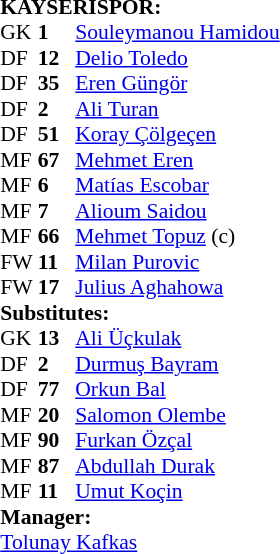<table style="font-size:90%" cellspacing="0" cellpadding="0" align=center>
<tr>
<td colspan=4><strong>KAYSERISPOR:</strong></td>
</tr>
<tr>
<th width=25></th>
<th width=25></th>
</tr>
<tr>
<td>GK</td>
<td><strong>1 </strong></td>
<td> <a href='#'>Souleymanou Hamidou</a></td>
</tr>
<tr>
<td>DF</td>
<td><strong>12 </strong></td>
<td> <a href='#'>Delio Toledo</a></td>
<td></td>
</tr>
<tr>
<td>DF</td>
<td><strong>35</strong></td>
<td> <a href='#'>Eren Güngör</a></td>
</tr>
<tr>
<td>DF</td>
<td><strong>2</strong></td>
<td> <a href='#'>Ali Turan</a></td>
</tr>
<tr>
<td>DF</td>
<td><strong>51</strong></td>
<td> <a href='#'>Koray Çölgeçen</a></td>
<td></td>
<td></td>
</tr>
<tr>
<td>MF</td>
<td><strong>67</strong></td>
<td> <a href='#'>Mehmet Eren</a></td>
<td></td>
</tr>
<tr>
<td>MF</td>
<td><strong>6</strong></td>
<td> <a href='#'>Matías Escobar</a></td>
<td></td>
<td></td>
</tr>
<tr>
<td>MF</td>
<td><strong>7</strong></td>
<td> <a href='#'>Alioum Saidou</a></td>
<td></td>
</tr>
<tr>
<td>MF</td>
<td><strong>66</strong></td>
<td> <a href='#'>Mehmet Topuz</a> (c)</td>
</tr>
<tr>
<td>FW</td>
<td><strong>11</strong></td>
<td> <a href='#'>Milan Purovic</a></td>
<td></td>
<td></td>
</tr>
<tr>
<td>FW</td>
<td><strong>17</strong></td>
<td> <a href='#'>Julius Aghahowa</a></td>
</tr>
<tr>
<td colspan=3><strong>Substitutes:</strong></td>
</tr>
<tr>
<td>GK</td>
<td><strong>13</strong></td>
<td> <a href='#'>Ali Üçkulak</a></td>
</tr>
<tr>
<td>DF</td>
<td><strong>2</strong></td>
<td> <a href='#'>Durmuş Bayram</a></td>
<td></td>
<td></td>
</tr>
<tr>
<td>DF</td>
<td><strong>77</strong></td>
<td> <a href='#'>Orkun Bal</a></td>
</tr>
<tr>
<td>MF</td>
<td><strong>20</strong></td>
<td> <a href='#'>Salomon Olembe</a></td>
</tr>
<tr>
<td>MF</td>
<td><strong>90</strong></td>
<td> <a href='#'>Furkan Özçal</a></td>
</tr>
<tr>
<td>MF</td>
<td><strong>87</strong></td>
<td> <a href='#'>Abdullah Durak</a></td>
<td></td>
<td></td>
</tr>
<tr>
<td>MF</td>
<td><strong>11</strong></td>
<td> <a href='#'>Umut Koçin</a></td>
<td></td>
<td></td>
</tr>
<tr>
<td colspan=3><strong>Manager:</strong></td>
</tr>
<tr>
<td colspan=4> <a href='#'>Tolunay Kafkas</a></td>
</tr>
</table>
